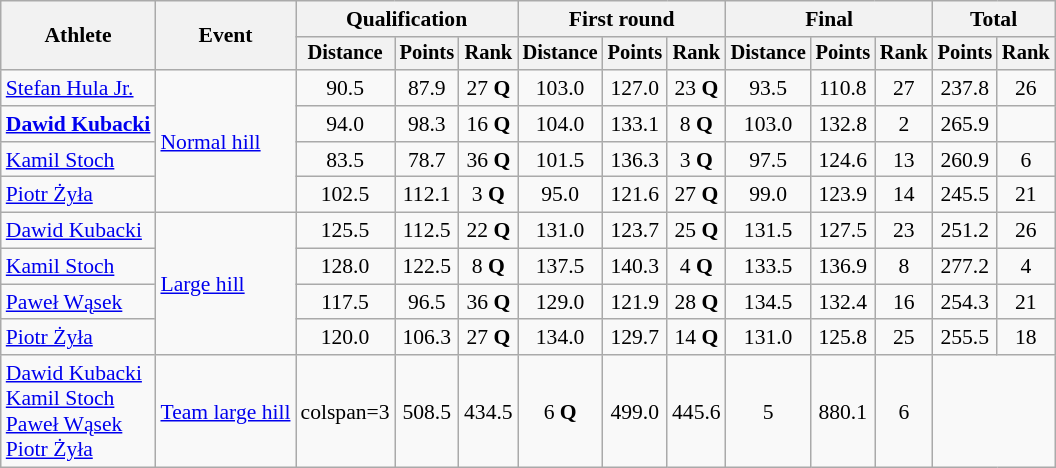<table class="wikitable" style="font-size:90%; text-align:center">
<tr>
<th rowspan=2>Athlete</th>
<th rowspan=2>Event</th>
<th colspan=3>Qualification</th>
<th colspan=3>First round</th>
<th colspan=3>Final</th>
<th colspan=2>Total</th>
</tr>
<tr style="font-size:95%">
<th>Distance</th>
<th>Points</th>
<th>Rank</th>
<th>Distance</th>
<th>Points</th>
<th>Rank</th>
<th>Distance</th>
<th>Points</th>
<th>Rank</th>
<th>Points</th>
<th>Rank</th>
</tr>
<tr>
<td align=left><a href='#'>Stefan Hula Jr.</a></td>
<td align=left rowspan=4><a href='#'>Normal hill</a></td>
<td>90.5</td>
<td>87.9</td>
<td>27 <strong>Q</strong></td>
<td>103.0</td>
<td>127.0</td>
<td>23 <strong>Q</strong></td>
<td>93.5</td>
<td>110.8</td>
<td>27</td>
<td>237.8</td>
<td>26</td>
</tr>
<tr>
<td align=left><strong><a href='#'>Dawid Kubacki</a></strong></td>
<td>94.0</td>
<td>98.3</td>
<td>16 <strong>Q</strong></td>
<td>104.0</td>
<td>133.1</td>
<td>8 <strong>Q</strong></td>
<td>103.0</td>
<td>132.8</td>
<td>2</td>
<td>265.9</td>
<td></td>
</tr>
<tr>
<td align=left><a href='#'>Kamil Stoch</a></td>
<td>83.5</td>
<td>78.7</td>
<td>36 <strong>Q</strong></td>
<td>101.5</td>
<td>136.3</td>
<td>3 <strong>Q</strong></td>
<td>97.5</td>
<td>124.6</td>
<td>13</td>
<td>260.9</td>
<td>6</td>
</tr>
<tr>
<td align=left><a href='#'>Piotr Żyła</a></td>
<td>102.5</td>
<td>112.1</td>
<td>3 <strong>Q</strong></td>
<td>95.0</td>
<td>121.6</td>
<td>27 <strong>Q</strong></td>
<td>99.0</td>
<td>123.9</td>
<td>14</td>
<td>245.5</td>
<td>21</td>
</tr>
<tr>
<td align=left><a href='#'>Dawid Kubacki</a></td>
<td align=left rowspan=4><a href='#'>Large hill</a></td>
<td>125.5</td>
<td>112.5</td>
<td>22 <strong>Q</strong></td>
<td>131.0</td>
<td>123.7</td>
<td>25 <strong>Q</strong></td>
<td>131.5</td>
<td>127.5</td>
<td>23</td>
<td>251.2</td>
<td>26</td>
</tr>
<tr>
<td align=left><a href='#'>Kamil Stoch</a></td>
<td>128.0</td>
<td>122.5</td>
<td>8 <strong>Q</strong></td>
<td>137.5</td>
<td>140.3</td>
<td>4 <strong>Q</strong></td>
<td>133.5</td>
<td>136.9</td>
<td>8</td>
<td>277.2</td>
<td>4</td>
</tr>
<tr>
<td align=left><a href='#'>Paweł Wąsek</a></td>
<td>117.5</td>
<td>96.5</td>
<td>36 <strong>Q</strong></td>
<td>129.0</td>
<td>121.9</td>
<td>28 <strong>Q</strong></td>
<td>134.5</td>
<td>132.4</td>
<td>16</td>
<td>254.3</td>
<td>21</td>
</tr>
<tr>
<td align=left><a href='#'>Piotr Żyła</a></td>
<td>120.0</td>
<td>106.3</td>
<td>27 <strong>Q</strong></td>
<td>134.0</td>
<td>129.7</td>
<td>14 <strong>Q</strong></td>
<td>131.0</td>
<td>125.8</td>
<td>25</td>
<td>255.5</td>
<td>18</td>
</tr>
<tr>
<td align=left><a href='#'>Dawid Kubacki</a><br><a href='#'>Kamil Stoch</a><br><a href='#'>Paweł Wąsek</a><br><a href='#'>Piotr Żyła</a></td>
<td align=left><a href='#'>Team large hill</a></td>
<td>colspan=3 </td>
<td>508.5</td>
<td>434.5</td>
<td>6 <strong>Q</strong></td>
<td>499.0</td>
<td>445.6</td>
<td>5</td>
<td>880.1</td>
<td>6</td>
</tr>
</table>
